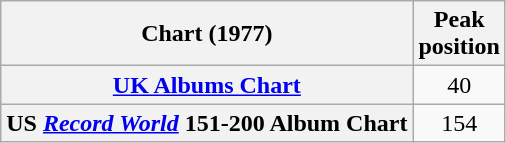<table class="wikitable plainrowheaders" style="text-align:center">
<tr>
<th>Chart (1977)</th>
<th>Peak<br>position</th>
</tr>
<tr>
<th scope="row"><a href='#'>UK Albums Chart</a></th>
<td>40</td>
</tr>
<tr>
<th scope="row">US <em><a href='#'>Record World</a></em> 151-200 Album Chart</th>
<td>154</td>
</tr>
</table>
